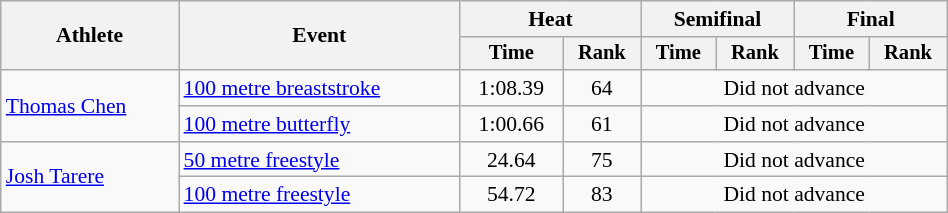<table class="wikitable" style="text-align:center; font-size:90%; width:50%;">
<tr>
<th rowspan="2">Athlete</th>
<th rowspan="2">Event</th>
<th colspan="2">Heat</th>
<th colspan="2">Semifinal</th>
<th colspan="2">Final</th>
</tr>
<tr style="font-size:95%">
<th>Time</th>
<th>Rank</th>
<th>Time</th>
<th>Rank</th>
<th>Time</th>
<th>Rank</th>
</tr>
<tr>
<td align=left rowspan=2><a href='#'>Thomas Chen</a></td>
<td align=left><a href='#'>100 metre breaststroke</a></td>
<td>1:08.39</td>
<td>64</td>
<td colspan=4>Did not advance</td>
</tr>
<tr>
<td align=left><a href='#'>100 metre butterfly</a></td>
<td>1:00.66</td>
<td>61</td>
<td colspan=4>Did not advance</td>
</tr>
<tr>
<td align=left rowspan=2><a href='#'>Josh Tarere</a></td>
<td align=left><a href='#'>50 metre freestyle</a></td>
<td>24.64</td>
<td>75</td>
<td colspan=4>Did not advance</td>
</tr>
<tr>
<td align=left><a href='#'>100 metre freestyle</a></td>
<td>54.72</td>
<td>83</td>
<td colspan=4>Did not advance</td>
</tr>
</table>
